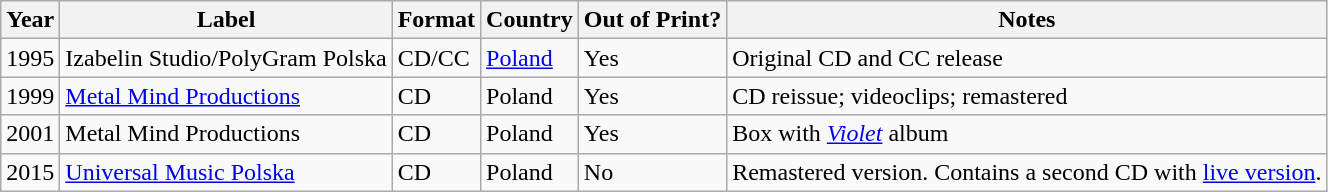<table class="wikitable">
<tr>
<th>Year</th>
<th>Label</th>
<th>Format</th>
<th>Country</th>
<th>Out of Print?</th>
<th>Notes</th>
</tr>
<tr>
<td>1995</td>
<td>Izabelin Studio/PolyGram Polska</td>
<td>CD/CC</td>
<td><a href='#'>Poland</a></td>
<td>Yes</td>
<td>Original CD and CC release</td>
</tr>
<tr>
<td>1999</td>
<td><a href='#'>Metal Mind Productions</a></td>
<td>CD</td>
<td>Poland</td>
<td>Yes</td>
<td>CD reissue; videoclips; remastered</td>
</tr>
<tr>
<td>2001</td>
<td>Metal Mind Productions</td>
<td>CD</td>
<td>Poland</td>
<td>Yes</td>
<td>Box with <em><a href='#'>Violet</a></em> album</td>
</tr>
<tr>
<td>2015</td>
<td><a href='#'>Universal Music Polska</a></td>
<td>CD</td>
<td>Poland</td>
<td>No</td>
<td>Remastered version. Contains a second CD with <a href='#'>live version</a>.</td>
</tr>
</table>
